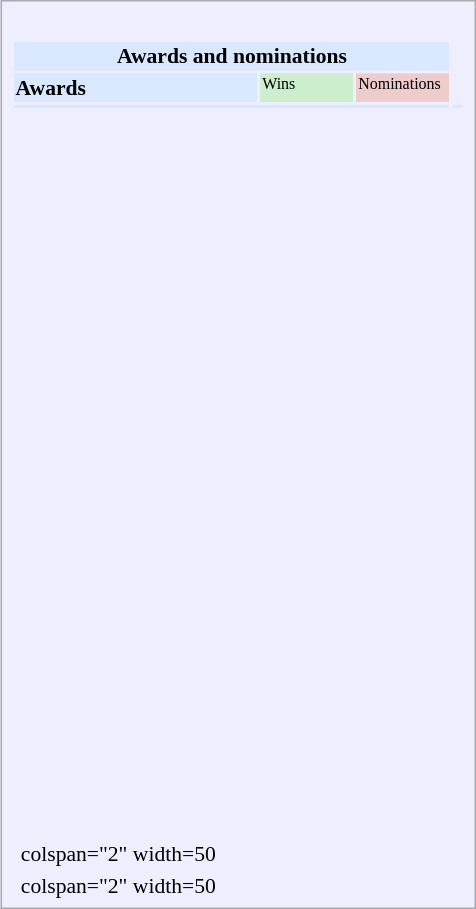<table class="infobox" style="width:22em; text-align:left; font-size:90%; vertical-align:middle; background:#eef;">
<tr style="background:white;">
</tr>
<tr>
<td colspan="3"><br><table class="collapsible collapsed" style="width:100%;">
<tr>
<th colspan="3" style="background:#d9e8ff; text-align:center;">Awards and nominations</th>
</tr>
<tr style="background:#d9e8ff; text-align:left;">
<th style="vertical-align: left;">Awards</th>
<td style="background:#cec; font-size:8pt; width:60px;">Wins</td>
<td style="background:#ecc; font-size:8pt; width:60px;">Nominations</td>
</tr>
<tr style="background:#d9e8ff;">
<td colspan="3" style="text-align:center;"></td>
<td></td>
</tr>
<tr style="text-align:left;"|>
<td><br></td>
<td></td>
<td></td>
</tr>
<tr>
<td style="text-align:left;"><br></td>
<td></td>
<td></td>
</tr>
<tr>
<td style="text-align:left;"><br></td>
<td></td>
<td></td>
</tr>
<tr>
<td style="text-align:left;"><br></td>
<td></td>
<td></td>
</tr>
<tr>
<td style="text-align:left;"><br></td>
<td></td>
<td></td>
</tr>
<tr>
<td style="text-align:left;"><br></td>
<td></td>
<td></td>
</tr>
<tr>
<td style="text-align:left;"><br></td>
<td></td>
<td></td>
</tr>
<tr>
<td style="text-align:left;"><br></td>
<td></td>
<td></td>
</tr>
<tr>
<td style="text-align:left;"><br></td>
<td></td>
<td></td>
</tr>
<tr>
<td style="text-align:left;"><br></td>
<td></td>
<td></td>
</tr>
<tr>
<td style="text-align:left;"><br></td>
<td></td>
<td></td>
</tr>
<tr>
<td style="text-align:left;"><br></td>
<td></td>
<td></td>
</tr>
<tr>
<td style="text-align:left;"><br></td>
<td></td>
<td></td>
</tr>
<tr>
<td style="text-align:left;"><br></td>
<td></td>
<td></td>
</tr>
<tr>
<td style="text-align:left;"><br></td>
<td></td>
<td></td>
</tr>
<tr>
<td style="text-align:left;"><br></td>
<td></td>
<td></td>
</tr>
<tr>
<td style="text-align:left;"><br></td>
<td></td>
<td></td>
</tr>
<tr>
<td style="text-align:left;"><br></td>
<td></td>
<td></td>
</tr>
<tr>
<td style="text-align:left;"><br></td>
<td></td>
<td></td>
</tr>
<tr>
<td style="text-align:left;"><br></td>
<td></td>
<td></td>
</tr>
<tr>
<td style="text-align:left;"><br></td>
<td></td>
<td></td>
</tr>
<tr>
<td style="text-align:left;"><br></td>
<td></td>
<td></td>
</tr>
<tr>
<td style="text-align:left;"><br></td>
<td></td>
<td></td>
</tr>
</table>
</td>
</tr>
<tr>
<td></td>
<td>colspan="2" width=50 </td>
</tr>
<tr>
<td></td>
<td>colspan="2" width=50 </td>
</tr>
</table>
